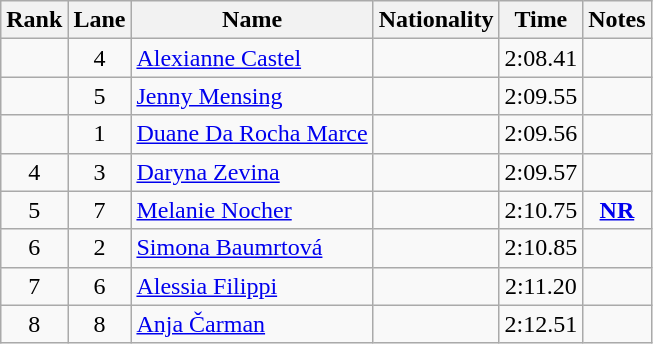<table class="wikitable sortable" style="text-align:center">
<tr>
<th>Rank</th>
<th>Lane</th>
<th>Name</th>
<th>Nationality</th>
<th>Time</th>
<th>Notes</th>
</tr>
<tr>
<td></td>
<td>4</td>
<td align=left><a href='#'>Alexianne Castel</a></td>
<td align=left></td>
<td>2:08.41</td>
<td></td>
</tr>
<tr>
<td></td>
<td>5</td>
<td align=left><a href='#'>Jenny Mensing</a></td>
<td align=left></td>
<td>2:09.55</td>
<td></td>
</tr>
<tr>
<td></td>
<td>1</td>
<td align=left><a href='#'>Duane Da Rocha Marce</a></td>
<td align=left></td>
<td>2:09.56</td>
<td></td>
</tr>
<tr>
<td>4</td>
<td>3</td>
<td align=left><a href='#'>Daryna Zevina</a></td>
<td align=left></td>
<td>2:09.57</td>
<td></td>
</tr>
<tr>
<td>5</td>
<td>7</td>
<td align=left><a href='#'>Melanie Nocher</a></td>
<td align=left></td>
<td>2:10.75</td>
<td><strong><a href='#'>NR</a></strong></td>
</tr>
<tr>
<td>6</td>
<td>2</td>
<td align=left><a href='#'>Simona Baumrtová</a></td>
<td align=left></td>
<td>2:10.85</td>
<td></td>
</tr>
<tr>
<td>7</td>
<td>6</td>
<td align=left><a href='#'>Alessia Filippi</a></td>
<td align=left></td>
<td>2:11.20</td>
<td></td>
</tr>
<tr>
<td>8</td>
<td>8</td>
<td align=left><a href='#'>Anja Čarman</a></td>
<td align=left></td>
<td>2:12.51</td>
<td></td>
</tr>
</table>
